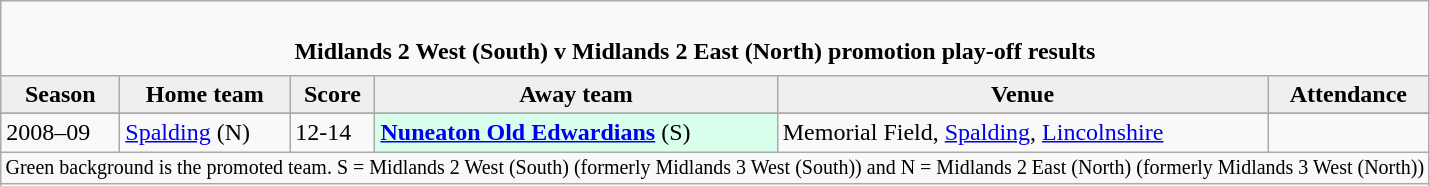<table class="wikitable" style="text-align: left;">
<tr>
<td colspan="6" cellpadding="0" cellspacing="0"><br><table border="0" style="width:100%;" cellpadding="0" cellspacing="0">
<tr>
<td style="width:20%; border:0;"></td>
<td style="border:0;"><strong>Midlands 2 West (South) v Midlands 2 East (North) promotion play-off results</strong></td>
<td style="width:20%; border:0;"></td>
</tr>
</table>
</td>
</tr>
<tr>
<th style="background:#efefef;">Season</th>
<th style="background:#efefef">Home team</th>
<th style="background:#efefef">Score</th>
<th style="background:#efefef">Away team</th>
<th style="background:#efefef">Venue</th>
<th style="background:#efefef">Attendance</th>
</tr>
<tr align=left>
</tr>
<tr>
<td>2008–09</td>
<td><a href='#'>Spalding</a> (N)</td>
<td>12-14</td>
<td style="background:#d8ffeb;"><strong><a href='#'>Nuneaton Old Edwardians</a></strong> (S)</td>
<td>Memorial Field, <a href='#'>Spalding</a>, <a href='#'>Lincolnshire</a></td>
<td></td>
</tr>
<tr>
<td colspan="6"  style="border:0; font-size:smaller; text-align:center;">Green background is the promoted team. S = Midlands 2 West (South) (formerly Midlands 3 West (South)) and N = Midlands 2 East (North) (formerly Midlands 3 West (North))</td>
</tr>
<tr>
</tr>
</table>
